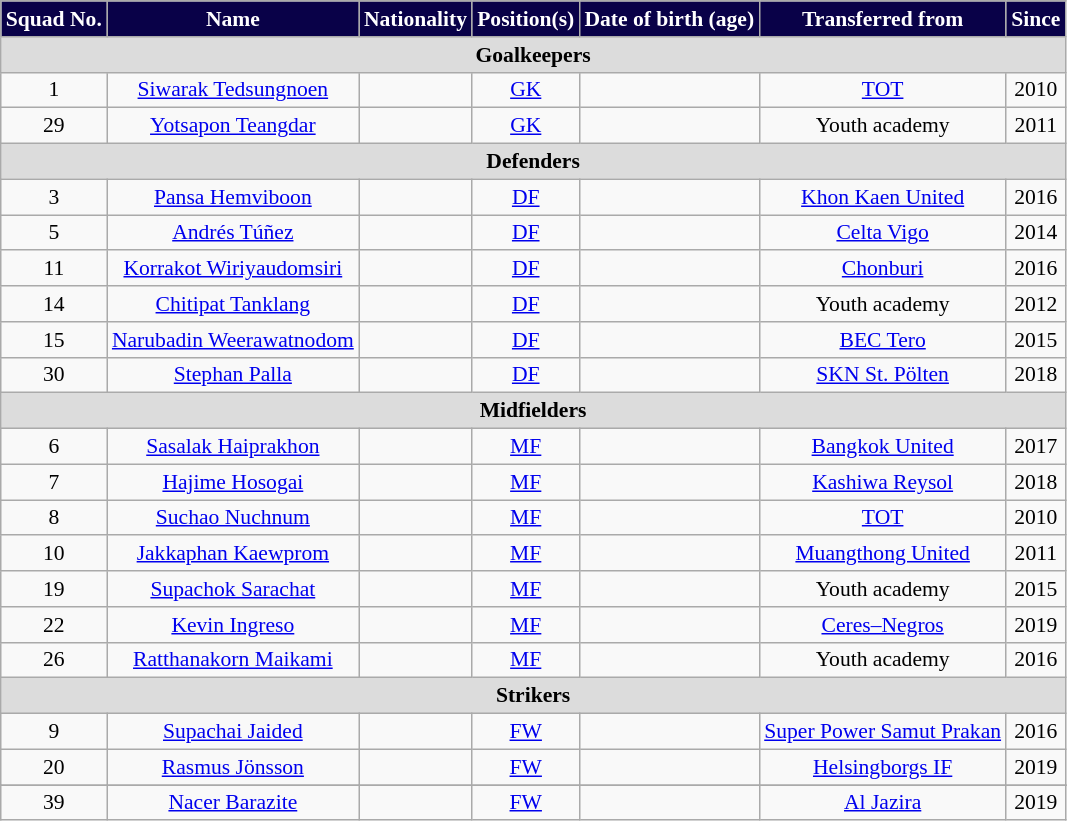<table class="wikitable sortable" style="text-align:center; font-size:90%">
<tr>
<th style="background:#090148; color:white; text-align:center;">Squad No.</th>
<th style="background:#090148; color:white; text-align:center;">Name</th>
<th style="background:#090148; color:white; text-align:center;">Nationality</th>
<th style="background:#090148; color:white; text-align:center;">Position(s)</th>
<th style="background:#090148; color:white; text-align:center;">Date of birth (age)</th>
<th style="background:#090148; color:white; text-align:center;">Transferred from</th>
<th style="background:#090148; color:white; text-align:center;">Since</th>
</tr>
<tr>
<th colspan="7" style="background:#dcdcdc; text-align:center">Goalkeepers</th>
</tr>
<tr>
<td>1</td>
<td><a href='#'>Siwarak Tedsungnoen</a></td>
<td></td>
<td><a href='#'>GK</a></td>
<td></td>
<td> <a href='#'>TOT</a></td>
<td>2010</td>
</tr>
<tr>
<td>29</td>
<td><a href='#'>Yotsapon Teangdar</a></td>
<td></td>
<td><a href='#'>GK</a></td>
<td></td>
<td>Youth academy</td>
<td>2011</td>
</tr>
<tr>
<th colspan="7" style="background:#dcdcdc; text-align:center">Defenders</th>
</tr>
<tr>
<td>3</td>
<td><a href='#'>Pansa Hemviboon</a></td>
<td></td>
<td><a href='#'>DF</a></td>
<td></td>
<td><a href='#'>Khon Kaen United</a></td>
<td>2016</td>
</tr>
<tr>
<td>5</td>
<td><a href='#'>Andrés Túñez</a></td>
<td> </td>
<td><a href='#'>DF</a></td>
<td></td>
<td> <a href='#'>Celta Vigo</a></td>
<td>2014</td>
</tr>
<tr>
<td>11</td>
<td><a href='#'>Korrakot Wiriyaudomsiri</a></td>
<td></td>
<td><a href='#'>DF</a></td>
<td></td>
<td> <a href='#'>Chonburi</a></td>
<td>2016</td>
</tr>
<tr>
<td>14</td>
<td><a href='#'>Chitipat Tanklang</a></td>
<td></td>
<td><a href='#'>DF</a></td>
<td></td>
<td>Youth academy</td>
<td>2012</td>
</tr>
<tr>
<td>15</td>
<td><a href='#'>Narubadin Weerawatnodom</a></td>
<td></td>
<td><a href='#'>DF</a></td>
<td></td>
<td> <a href='#'>BEC Tero</a></td>
<td>2015</td>
</tr>
<tr>
<td>30</td>
<td><a href='#'>Stephan Palla</a></td>
<td> </td>
<td><a href='#'>DF</a></td>
<td></td>
<td> <a href='#'>SKN St. Pölten</a></td>
<td>2018</td>
</tr>
<tr>
<th colspan="7" style="background:#dcdcdc; text-align:center">Midfielders</th>
</tr>
<tr>
<td>6</td>
<td><a href='#'>Sasalak Haiprakhon</a></td>
<td></td>
<td><a href='#'>MF</a></td>
<td></td>
<td> <a href='#'>Bangkok United</a></td>
<td>2017</td>
</tr>
<tr>
<td>7</td>
<td><a href='#'>Hajime Hosogai</a></td>
<td></td>
<td><a href='#'>MF</a></td>
<td></td>
<td> <a href='#'>Kashiwa Reysol</a></td>
<td>2018</td>
</tr>
<tr>
<td>8</td>
<td><a href='#'>Suchao Nuchnum</a></td>
<td></td>
<td><a href='#'>MF</a></td>
<td></td>
<td> <a href='#'>TOT</a></td>
<td>2010</td>
</tr>
<tr>
<td>10</td>
<td><a href='#'>Jakkaphan Kaewprom</a></td>
<td></td>
<td><a href='#'>MF</a></td>
<td></td>
<td> <a href='#'>Muangthong United</a></td>
<td>2011</td>
</tr>
<tr>
<td>19</td>
<td><a href='#'>Supachok Sarachat</a></td>
<td></td>
<td><a href='#'>MF</a></td>
<td></td>
<td>Youth academy</td>
<td>2015</td>
</tr>
<tr>
<td>22</td>
<td><a href='#'>Kevin Ingreso</a></td>
<td></td>
<td><a href='#'>MF</a></td>
<td></td>
<td> <a href='#'>Ceres–Negros</a></td>
<td>2019</td>
</tr>
<tr>
<td>26</td>
<td><a href='#'>Ratthanakorn Maikami</a></td>
<td></td>
<td><a href='#'>MF</a></td>
<td></td>
<td>Youth academy</td>
<td>2016</td>
</tr>
<tr>
<th colspan="7" style="background:#dcdcdc; text-align:center">Strikers</th>
</tr>
<tr>
<td>9</td>
<td><a href='#'>Supachai Jaided</a></td>
<td></td>
<td><a href='#'>FW</a></td>
<td></td>
<td> <a href='#'>Super Power Samut Prakan</a></td>
<td>2016</td>
</tr>
<tr>
<td>20</td>
<td><a href='#'>Rasmus Jönsson</a></td>
<td></td>
<td><a href='#'>FW</a></td>
<td></td>
<td> <a href='#'>Helsingborgs IF</a></td>
<td>2019</td>
</tr>
<tr>
</tr>
<tr>
<td>39</td>
<td><a href='#'>Nacer Barazite</a></td>
<td></td>
<td><a href='#'>FW</a></td>
<td></td>
<td> <a href='#'>Al Jazira</a></td>
<td>2019</td>
</tr>
</table>
